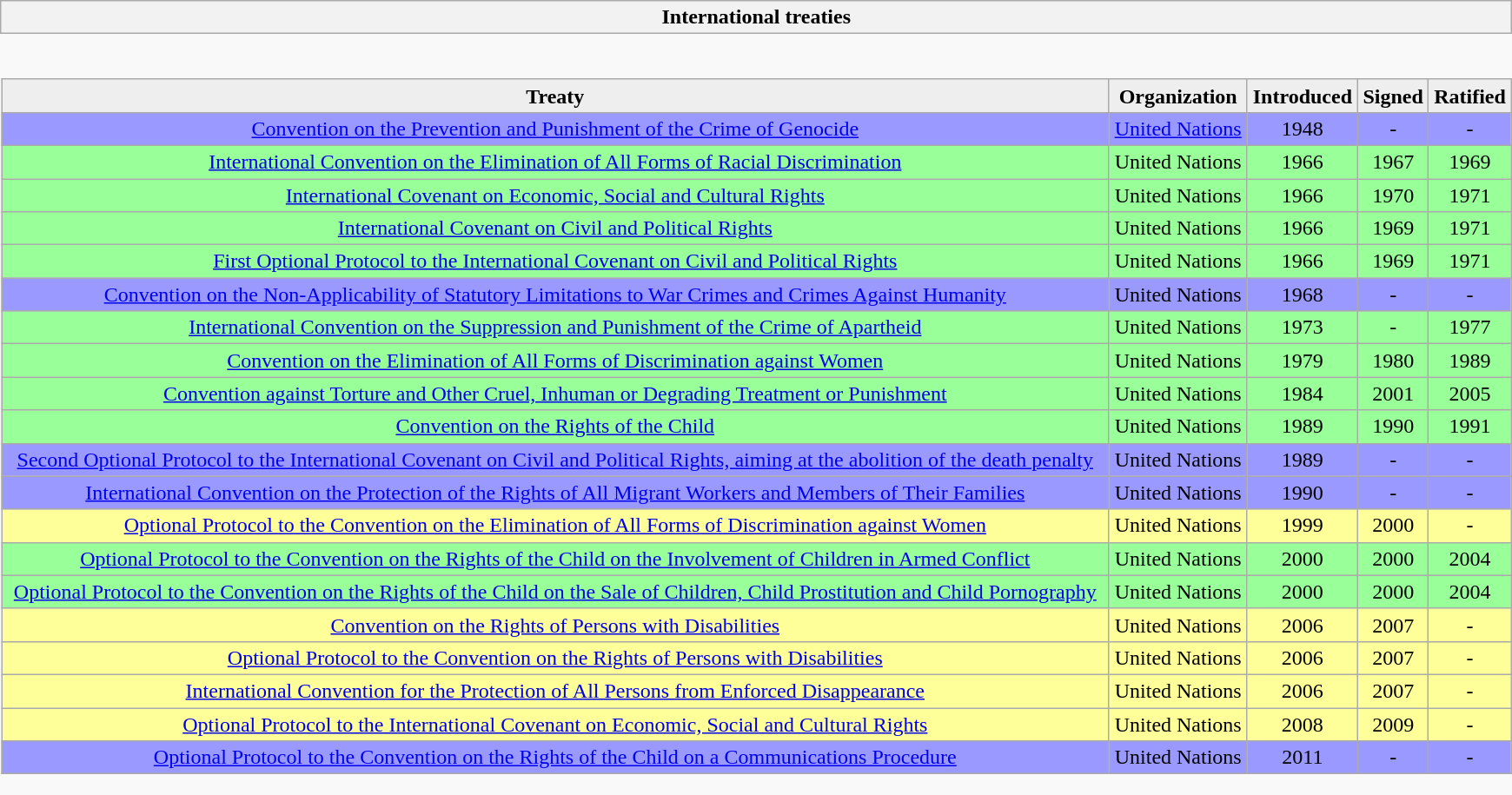<table class="wikitable collapsible collapsed" style="border:none; ">
<tr>
<th>International treaties</th>
</tr>
<tr>
<td style="padding:0; border:none;"><br><table class="wikitable sortable" width=100% style="border-collapse:collapse;">
<tr style="background:#eee; font-weight:bold; text-align:center;">
<td>Treaty</td>
<td>Organization</td>
<td>Introduced</td>
<td>Signed</td>
<td>Ratified</td>
</tr>
<tr align=center>
<td style="background:#99f; align=left"><a href='#'>Convention on the Prevention and Punishment of the Crime of Genocide</a></td>
<td style="background:#99f;"><a href='#'>United Nations</a></td>
<td style="background:#99f;">1948</td>
<td style="background:#99f;">-</td>
<td style="background:#99f;">-</td>
</tr>
<tr align=center>
<td style="background:#9f9; align=left"><a href='#'>International Convention on the Elimination of All Forms of Racial Discrimination</a></td>
<td style="background:#9f9;">United Nations</td>
<td style="background:#9f9;">1966</td>
<td style="background:#9f9;">1967</td>
<td style="background:#9f9;">1969</td>
</tr>
<tr align=center>
<td style="background:#9f9; align=left"><a href='#'>International Covenant on Economic, Social and Cultural Rights</a></td>
<td style="background:#9f9;">United Nations</td>
<td style="background:#9f9;">1966</td>
<td style="background:#9f9;">1970</td>
<td style="background:#9f9;">1971</td>
</tr>
<tr align=center>
<td style="background:#9f9; align=left"><a href='#'>International Covenant on Civil and Political Rights</a></td>
<td style="background:#9f9;">United Nations</td>
<td style="background:#9f9;">1966</td>
<td style="background:#9f9;">1969</td>
<td style="background:#9f9;">1971</td>
</tr>
<tr align=center>
<td style="background:#9f9; align=left"><a href='#'>First Optional Protocol to the International Covenant on Civil and Political Rights</a></td>
<td style="background:#9f9;">United Nations</td>
<td style="background:#9f9;">1966</td>
<td style="background:#9f9;">1969</td>
<td style="background:#9f9;">1971</td>
</tr>
<tr align=center>
<td style="background:#99f; align=left"><a href='#'>Convention on the Non-Applicability of Statutory Limitations to War Crimes and Crimes Against Humanity</a></td>
<td style="background:#99f;">United Nations</td>
<td style="background:#99f;">1968</td>
<td style="background:#99f;">-</td>
<td style="background:#99f;">-</td>
</tr>
<tr align=center>
<td style="background:#9f9; align=left"><a href='#'>International Convention on the Suppression and Punishment of the Crime of Apartheid</a></td>
<td style="background:#9f9;">United Nations</td>
<td style="background:#9f9;">1973</td>
<td style="background:#9f9;">-</td>
<td style="background:#9f9;">1977</td>
</tr>
<tr align=center>
<td style="background:#9f9; align=left"><a href='#'>Convention on the Elimination of All Forms of Discrimination against Women</a></td>
<td style="background:#9f9;">United Nations</td>
<td style="background:#9f9;">1979</td>
<td style="background:#9f9;">1980</td>
<td style="background:#9f9;">1989</td>
</tr>
<tr align=center>
<td style="background:#9f9; align=left"><a href='#'>Convention against Torture and Other Cruel, Inhuman or Degrading Treatment or Punishment</a></td>
<td style="background:#9f9;">United Nations</td>
<td style="background:#9f9;">1984</td>
<td style="background:#9f9;">2001</td>
<td style="background:#9f9;">2005</td>
</tr>
<tr align=center>
<td style="background:#9f9; align=left"><a href='#'>Convention on the Rights of the Child</a></td>
<td style="background:#9f9;">United Nations</td>
<td style="background:#9f9;">1989</td>
<td style="background:#9f9;">1990</td>
<td style="background:#9f9;">1991</td>
</tr>
<tr align=center>
<td style="background:#99f; align=left"><a href='#'>Second Optional Protocol to the International Covenant on Civil and Political Rights, aiming at the abolition of the death penalty</a></td>
<td style="background:#99f;">United Nations</td>
<td style="background:#99f;">1989</td>
<td style="background:#99f;">-</td>
<td style="background:#99f;">-</td>
</tr>
<tr align=center>
<td style="background:#99f; align=left"><a href='#'>International Convention on the Protection of the Rights of All Migrant Workers and Members of Their Families</a></td>
<td style="background:#99f;">United Nations</td>
<td style="background:#99f;">1990</td>
<td style="background:#99f;">-</td>
<td style="background:#99f;">-</td>
</tr>
<tr align=center>
<td style="background:#ff9; align=left"><a href='#'>Optional Protocol to the Convention on the Elimination of All Forms of Discrimination against Women</a></td>
<td style="background:#ff9;">United Nations</td>
<td style="background:#ff9;">1999</td>
<td style="background:#ff9;">2000</td>
<td style="background:#ff9;">-</td>
</tr>
<tr align=center>
<td style="background:#9f9; align=left"><a href='#'>Optional Protocol to the Convention on the Rights of the Child on the Involvement of Children in Armed Conflict</a></td>
<td style="background:#9f9;">United Nations</td>
<td style="background:#9f9;">2000</td>
<td style="background:#9f9;">2000</td>
<td style="background:#9f9;">2004</td>
</tr>
<tr align=center>
<td style="background:#9f9; align=left"><a href='#'>Optional Protocol to the Convention on the Rights of the Child on the Sale of Children, Child Prostitution and Child Pornography</a></td>
<td style="background:#9f9;">United Nations</td>
<td style="background:#9f9;">2000</td>
<td style="background:#9f9;">2000</td>
<td style="background:#9f9;">2004</td>
</tr>
<tr align=center>
<td style="background:#ff9; align=left"><a href='#'>Convention on the Rights of Persons with Disabilities</a></td>
<td style="background:#ff9;">United Nations</td>
<td style="background:#ff9;">2006</td>
<td style="background:#ff9;">2007</td>
<td style="background:#ff9;">-</td>
</tr>
<tr align=center>
<td style="background:#ff9; align=left"><a href='#'>Optional Protocol to the Convention on the Rights of Persons with Disabilities</a></td>
<td style="background:#ff9;">United Nations</td>
<td style="background:#ff9;">2006</td>
<td style="background:#ff9;">2007</td>
<td style="background:#ff9;">-</td>
</tr>
<tr align=center>
<td style="background:#ff9; align=left"><a href='#'>International Convention for the Protection of All Persons from Enforced Disappearance</a></td>
<td style="background:#ff9;">United Nations</td>
<td style="background:#ff9;">2006</td>
<td style="background:#ff9;">2007</td>
<td style="background:#ff9;">-</td>
</tr>
<tr align=center>
<td style="background:#ff9; align=left"><a href='#'>Optional Protocol to the International Covenant on Economic, Social and Cultural Rights</a></td>
<td style="background:#ff9;">United Nations</td>
<td style="background:#ff9;">2008</td>
<td style="background:#ff9;">2009</td>
<td style="background:#ff9;">-</td>
</tr>
<tr align=center>
<td style="background:#99f; align=left"><a href='#'>Optional Protocol to the Convention on the Rights of the Child on a Communications Procedure</a></td>
<td style="background:#99f;">United Nations</td>
<td style="background:#99f;">2011</td>
<td style="background:#99f;">-</td>
<td style="background:#99f;">-</td>
</tr>
</table>
</td>
</tr>
</table>
